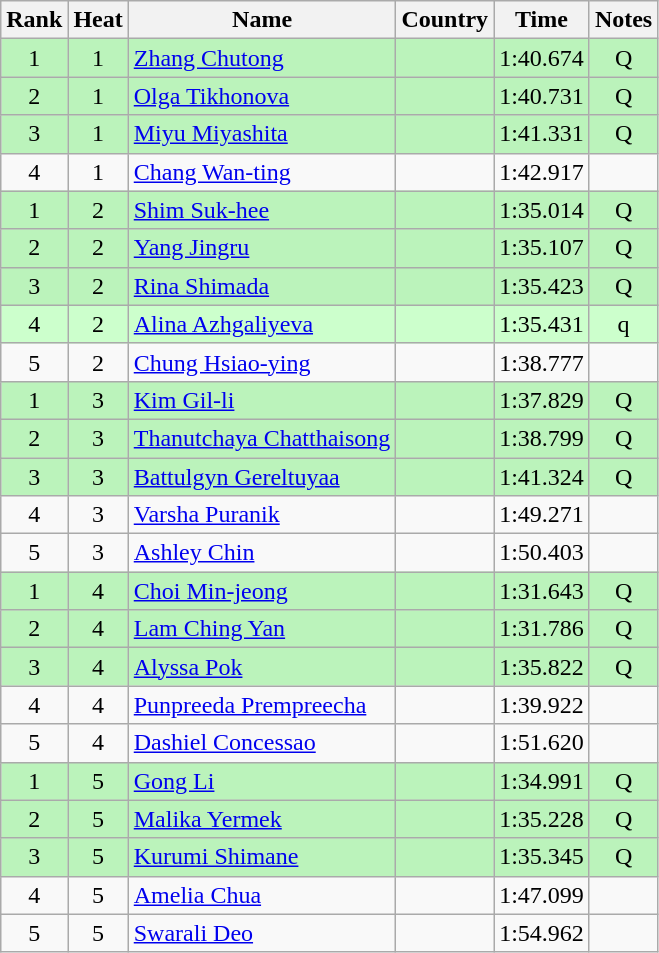<table class="wikitable sortable" style="text-align:center">
<tr>
<th>Rank</th>
<th>Heat</th>
<th>Name</th>
<th>Country</th>
<th>Time</th>
<th>Notes</th>
</tr>
<tr bgcolor=bbf3bb>
<td>1</td>
<td>1</td>
<td align=left><a href='#'>Zhang Chutong</a></td>
<td align=left></td>
<td>1:40.674</td>
<td>Q</td>
</tr>
<tr bgcolor=bbf3bb>
<td>2</td>
<td>1</td>
<td align=left><a href='#'>Olga Tikhonova</a></td>
<td align=left></td>
<td>1:40.731</td>
<td>Q</td>
</tr>
<tr bgcolor=bbf3bb>
<td>3</td>
<td>1</td>
<td align=left><a href='#'>Miyu Miyashita</a></td>
<td align=left></td>
<td>1:41.331</td>
<td>Q</td>
</tr>
<tr>
<td>4</td>
<td>1</td>
<td align=left><a href='#'>Chang Wan-ting</a></td>
<td align=left></td>
<td>1:42.917</td>
<td></td>
</tr>
<tr bgcolor=bbf3bb>
<td>1</td>
<td>2</td>
<td align=left><a href='#'>Shim Suk-hee</a></td>
<td align=left></td>
<td>1:35.014</td>
<td>Q</td>
</tr>
<tr bgcolor=bbf3bb>
<td>2</td>
<td>2</td>
<td align=left><a href='#'>Yang Jingru</a></td>
<td align=left></td>
<td>1:35.107</td>
<td>Q</td>
</tr>
<tr bgcolor=bbf3bb>
<td>3</td>
<td>2</td>
<td align=left><a href='#'>Rina Shimada</a></td>
<td align=left></td>
<td>1:35.423</td>
<td>Q</td>
</tr>
<tr bgcolor=ccffcc>
<td>4</td>
<td>2</td>
<td align=left><a href='#'>Alina Azhgaliyeva</a></td>
<td align=left></td>
<td>1:35.431</td>
<td>q</td>
</tr>
<tr>
<td>5</td>
<td>2</td>
<td align=left><a href='#'>Chung Hsiao-ying</a></td>
<td align=left></td>
<td>1:38.777</td>
<td></td>
</tr>
<tr bgcolor=bbf3bb>
<td>1</td>
<td>3</td>
<td align=left><a href='#'>Kim Gil-li</a></td>
<td align=left></td>
<td>1:37.829</td>
<td>Q</td>
</tr>
<tr bgcolor=bbf3bb>
<td>2</td>
<td>3</td>
<td align=left><a href='#'>Thanutchaya Chatthaisong</a></td>
<td align=left></td>
<td>1:38.799</td>
<td>Q</td>
</tr>
<tr bgcolor=bbf3bb>
<td>3</td>
<td>3</td>
<td align=left><a href='#'>Battulgyn Gereltuyaa</a></td>
<td align=left></td>
<td>1:41.324</td>
<td>Q</td>
</tr>
<tr>
<td>4</td>
<td>3</td>
<td align=left><a href='#'>Varsha Puranik</a></td>
<td align=left></td>
<td>1:49.271</td>
<td></td>
</tr>
<tr>
<td>5</td>
<td>3</td>
<td align=left><a href='#'>Ashley Chin</a></td>
<td align=left></td>
<td>1:50.403</td>
<td></td>
</tr>
<tr bgcolor=bbf3bb>
<td>1</td>
<td>4</td>
<td align=left><a href='#'>Choi Min-jeong</a></td>
<td align=left></td>
<td>1:31.643</td>
<td>Q</td>
</tr>
<tr bgcolor=bbf3bb>
<td>2</td>
<td>4</td>
<td align=left><a href='#'>Lam Ching Yan</a></td>
<td align=left></td>
<td>1:31.786</td>
<td>Q</td>
</tr>
<tr bgcolor=bbf3bb>
<td>3</td>
<td>4</td>
<td align=left><a href='#'>Alyssa Pok</a></td>
<td align=left></td>
<td>1:35.822</td>
<td>Q</td>
</tr>
<tr>
<td>4</td>
<td>4</td>
<td align=left><a href='#'>Punpreeda Prempreecha</a></td>
<td align=left></td>
<td>1:39.922</td>
<td></td>
</tr>
<tr>
<td>5</td>
<td>4</td>
<td align=left><a href='#'>Dashiel Concessao</a></td>
<td align=left></td>
<td>1:51.620</td>
<td></td>
</tr>
<tr bgcolor=bbf3bb>
<td>1</td>
<td>5</td>
<td align=left><a href='#'>Gong Li</a></td>
<td align=left></td>
<td>1:34.991</td>
<td>Q</td>
</tr>
<tr bgcolor=bbf3bb>
<td>2</td>
<td>5</td>
<td align=left><a href='#'>Malika Yermek</a></td>
<td align=left></td>
<td>1:35.228</td>
<td>Q</td>
</tr>
<tr bgcolor=bbf3bb>
<td>3</td>
<td>5</td>
<td align=left><a href='#'>Kurumi Shimane</a></td>
<td align=left></td>
<td>1:35.345</td>
<td>Q</td>
</tr>
<tr>
<td>4</td>
<td>5</td>
<td align=left><a href='#'>Amelia Chua</a></td>
<td align=left></td>
<td>1:47.099</td>
<td></td>
</tr>
<tr>
<td>5</td>
<td>5</td>
<td align=left><a href='#'>Swarali Deo</a></td>
<td align=left></td>
<td>1:54.962</td>
<td></td>
</tr>
</table>
